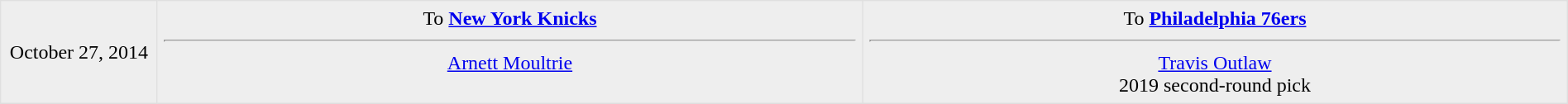<table border="1" style="border-collapse:collapse; text-align: center; width: 100%" cellpadding="5" bordercolor="#DFDFDF">
<tr bgcolor="eeeeee">
<td style="width:10%">October 27, 2014</td>
<td style="width:45%" valign="top">To <strong><a href='#'>New York Knicks</a></strong><hr><a href='#'>Arnett Moultrie</a></td>
<td style="width:45%" valign="top">To <strong><a href='#'>Philadelphia 76ers</a></strong><hr><a href='#'>Travis Outlaw</a><br>2019 second-round pick</td>
</tr>
</table>
